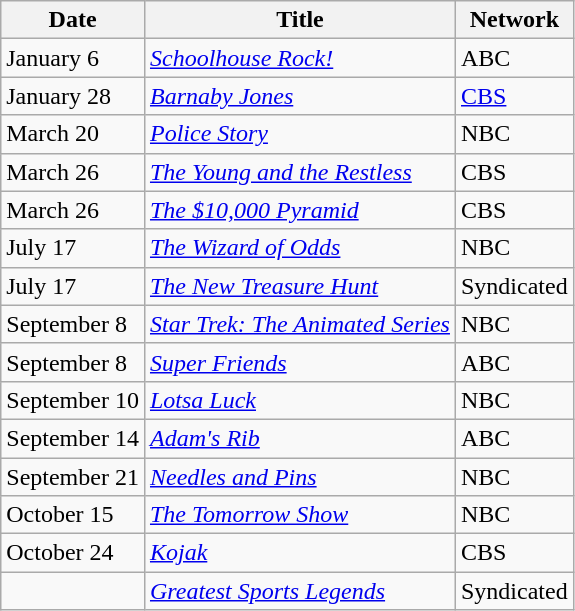<table class="wikitable sortable">
<tr>
<th>Date</th>
<th>Title</th>
<th>Network</th>
</tr>
<tr>
<td>January 6</td>
<td><em><a href='#'>Schoolhouse Rock!</a></em></td>
<td>ABC</td>
</tr>
<tr>
<td>January 28</td>
<td><em><a href='#'>Barnaby Jones</a></em></td>
<td><a href='#'>CBS</a></td>
</tr>
<tr>
<td>March 20</td>
<td><em><a href='#'>Police Story</a></em></td>
<td>NBC</td>
</tr>
<tr>
<td>March 26</td>
<td><em><a href='#'>The Young and the Restless</a></em></td>
<td>CBS</td>
</tr>
<tr>
<td>March 26</td>
<td><em><a href='#'>The $10,000 Pyramid</a></em></td>
<td>CBS</td>
</tr>
<tr>
<td>July 17</td>
<td><em><a href='#'>The Wizard of Odds</a></em></td>
<td>NBC</td>
</tr>
<tr>
<td>July 17</td>
<td><em><a href='#'>The New Treasure Hunt</a></em></td>
<td>Syndicated</td>
</tr>
<tr>
<td>September 8</td>
<td><em><a href='#'>Star Trek: The Animated Series</a></em></td>
<td>NBC</td>
</tr>
<tr>
<td>September 8</td>
<td><em><a href='#'>Super Friends</a></em></td>
<td>ABC</td>
</tr>
<tr>
<td>September 10</td>
<td><em><a href='#'>Lotsa Luck</a></em></td>
<td>NBC</td>
</tr>
<tr>
<td>September 14</td>
<td><em><a href='#'>Adam's Rib</a></em></td>
<td>ABC</td>
</tr>
<tr>
<td>September 21</td>
<td><em><a href='#'>Needles and Pins</a></em></td>
<td>NBC</td>
</tr>
<tr>
<td>October 15</td>
<td><em><a href='#'>The Tomorrow Show</a></em></td>
<td>NBC</td>
</tr>
<tr>
<td>October 24</td>
<td><em><a href='#'>Kojak</a></em></td>
<td>CBS</td>
</tr>
<tr>
<td></td>
<td><em><a href='#'>Greatest Sports Legends</a></em></td>
<td>Syndicated</td>
</tr>
</table>
